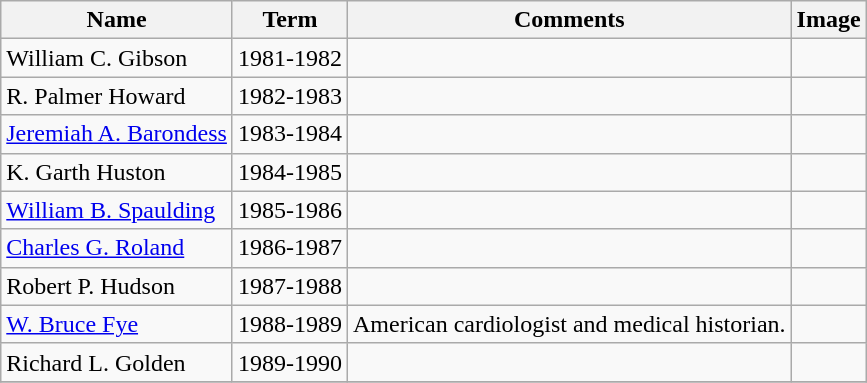<table class="wikitable">
<tr>
<th>Name</th>
<th>Term</th>
<th>Comments</th>
<th>Image</th>
</tr>
<tr>
<td>William C. Gibson</td>
<td>1981-1982</td>
<td></td>
<td></td>
</tr>
<tr>
<td>R. Palmer Howard</td>
<td>1982-1983</td>
<td></td>
<td></td>
</tr>
<tr>
<td><a href='#'>Jeremiah A. Barondess</a></td>
<td>1983-1984</td>
<td></td>
<td></td>
</tr>
<tr>
<td>K. Garth Huston</td>
<td>1984-1985</td>
<td></td>
<td></td>
</tr>
<tr>
<td><a href='#'>William B. Spaulding</a></td>
<td>1985-1986</td>
<td></td>
<td></td>
</tr>
<tr>
<td><a href='#'>Charles G. Roland</a></td>
<td>1986-1987</td>
<td></td>
<td></td>
</tr>
<tr>
<td>Robert P. Hudson</td>
<td>1987-1988</td>
<td></td>
<td></td>
</tr>
<tr>
<td><a href='#'>W. Bruce Fye</a></td>
<td>1988-1989</td>
<td>American cardiologist and medical historian.</td>
<td></td>
</tr>
<tr>
<td>Richard L. Golden</td>
<td>1989-1990</td>
<td></td>
<td></td>
</tr>
<tr>
</tr>
</table>
